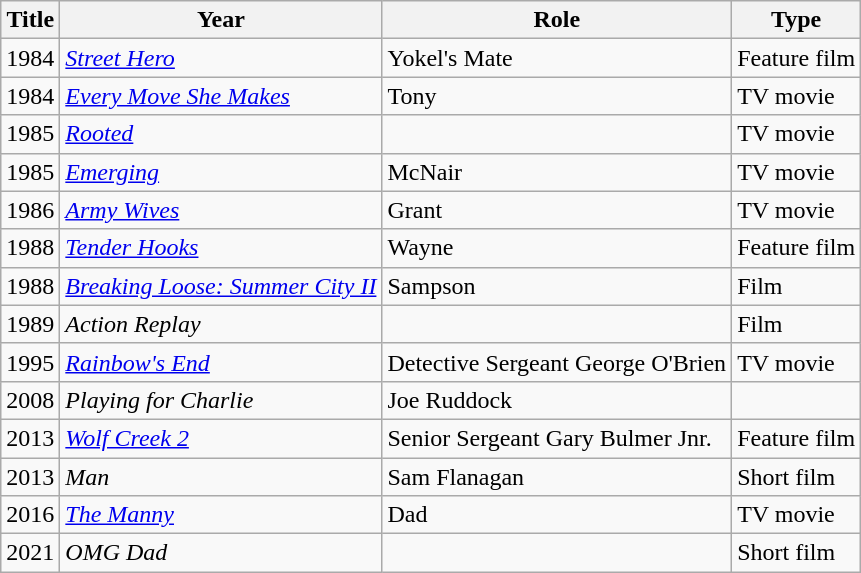<table class="wikitable">
<tr>
<th>Title</th>
<th>Year</th>
<th>Role</th>
<th>Type</th>
</tr>
<tr>
<td>1984</td>
<td><em><a href='#'>Street Hero</a></em></td>
<td>Yokel's Mate</td>
<td>Feature film</td>
</tr>
<tr>
<td>1984</td>
<td><em><a href='#'>Every Move She Makes</a></em></td>
<td>Tony</td>
<td>TV movie</td>
</tr>
<tr>
<td>1985</td>
<td><em><a href='#'>Rooted</a></em></td>
<td></td>
<td>TV movie</td>
</tr>
<tr>
<td>1985</td>
<td><em><a href='#'>Emerging</a></em></td>
<td>McNair</td>
<td>TV movie</td>
</tr>
<tr>
<td>1986</td>
<td><em><a href='#'>Army Wives</a></em></td>
<td>Grant</td>
<td>TV movie</td>
</tr>
<tr>
<td>1988</td>
<td><em><a href='#'>Tender Hooks</a></em></td>
<td>Wayne</td>
<td>Feature film</td>
</tr>
<tr>
<td>1988</td>
<td><em><a href='#'>Breaking Loose: Summer City II</a></em></td>
<td>Sampson</td>
<td>Film</td>
</tr>
<tr>
<td>1989</td>
<td><em>Action Replay</em></td>
<td></td>
<td>Film</td>
</tr>
<tr>
<td>1995</td>
<td><em><a href='#'>Rainbow's End</a></em></td>
<td>Detective Sergeant George O'Brien</td>
<td>TV movie</td>
</tr>
<tr>
<td>2008</td>
<td><em>Playing for Charlie</em></td>
<td>Joe Ruddock</td>
<td></td>
</tr>
<tr>
<td>2013</td>
<td><em><a href='#'>Wolf Creek 2</a></em></td>
<td>Senior Sergeant Gary Bulmer Jnr.</td>
<td>Feature film</td>
</tr>
<tr>
<td>2013</td>
<td><em>Man</em></td>
<td>Sam Flanagan</td>
<td>Short film</td>
</tr>
<tr>
<td>2016</td>
<td><em><a href='#'>The Manny</a></em></td>
<td>Dad</td>
<td>TV movie</td>
</tr>
<tr>
<td>2021</td>
<td><em>OMG Dad</em></td>
<td></td>
<td>Short film</td>
</tr>
</table>
